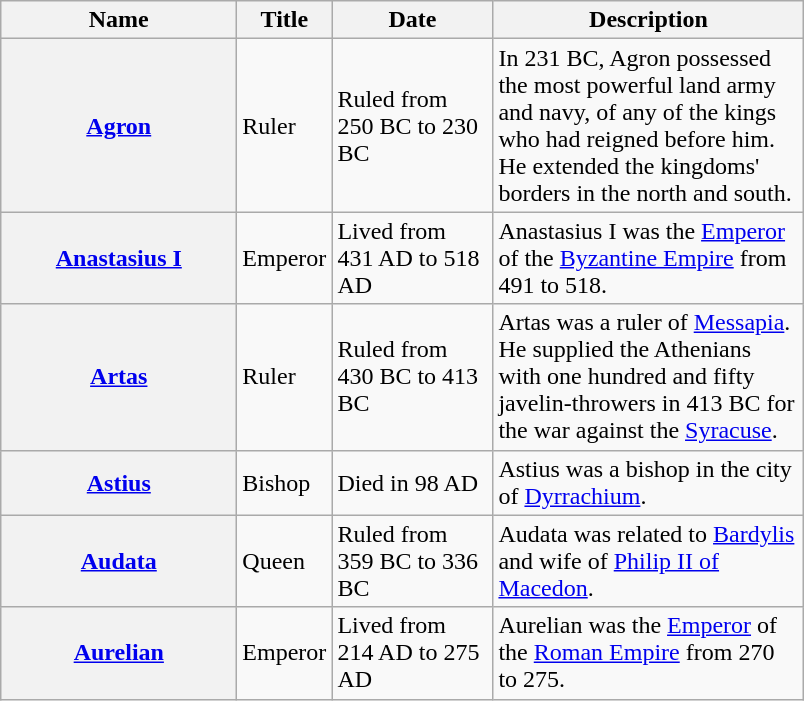<table class="wikitable sortable">
<tr>
<th scope="col" style="width: 150px;">Name</th>
<th scope="col" style="width: 50px;">Title</th>
<th scope="col" style="width: 100px;">Date</th>
<th scope="col" style="width: 200px;">Description</th>
</tr>
<tr>
<th><a href='#'>Agron</a></th>
<td>Ruler</td>
<td>Ruled from  250 BC to 230 BC</td>
<td>In 231 BC, Agron possessed the most powerful land army and navy, of any of the kings who had reigned before him. He extended the kingdoms' borders in the north and south.</td>
</tr>
<tr>
<th><a href='#'>Anastasius I</a></th>
<td>Emperor</td>
<td>Lived from  431 AD to 518 AD</td>
<td>Anastasius I was the <a href='#'>Emperor</a> of the <a href='#'>Byzantine Empire</a> from 491 to 518.</td>
</tr>
<tr>
<th><a href='#'>Artas</a></th>
<td>Ruler</td>
<td>Ruled from  430 BC to 413 BC</td>
<td>Artas was a ruler of <a href='#'>Messapia</a>. He supplied the Athenians with one hundred and fifty javelin-throwers in 413 BC for the war against the <a href='#'>Syracuse</a>.</td>
</tr>
<tr>
<th><a href='#'>Astius</a></th>
<td>Bishop</td>
<td>Died in  98 AD</td>
<td>Astius was a bishop in the city of <a href='#'>Dyrrachium</a>.</td>
</tr>
<tr>
<th><a href='#'>Audata</a></th>
<td>Queen</td>
<td>Ruled from  359 BC to 336 BC</td>
<td>Audata was related to <a href='#'>Bardylis</a> and wife of <a href='#'>Philip II of Macedon</a>.</td>
</tr>
<tr>
<th><a href='#'>Aurelian</a></th>
<td>Emperor</td>
<td>Lived from  214 AD to 275 AD</td>
<td>Aurelian was the <a href='#'>Emperor</a> of the <a href='#'>Roman Empire</a> from 270 to 275.</td>
</tr>
</table>
